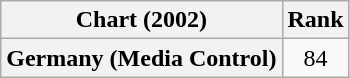<table class="wikitable plainrowheaders" style="text-align:center">
<tr>
<th scope="col">Chart (2002)</th>
<th scope="col">Rank</th>
</tr>
<tr>
<th scope="row">Germany (Media Control)</th>
<td>84</td>
</tr>
</table>
